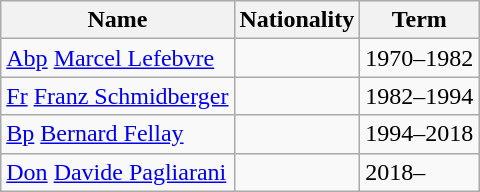<table class="wikitable">
<tr>
<th>Name</th>
<th>Nationality</th>
<th>Term</th>
</tr>
<tr>
<td><a href='#'>Abp</a> <a href='#'>Marcel Lefebvre</a></td>
<td></td>
<td>1970–1982</td>
</tr>
<tr>
<td><a href='#'>Fr</a> <a href='#'>Franz Schmidberger</a></td>
<td></td>
<td>1982–1994</td>
</tr>
<tr>
<td><a href='#'>Bp</a> <a href='#'>Bernard Fellay</a></td>
<td></td>
<td>1994–2018</td>
</tr>
<tr>
<td><a href='#'>Don</a> <a href='#'>Davide Pagliarani</a></td>
<td></td>
<td>2018–</td>
</tr>
</table>
